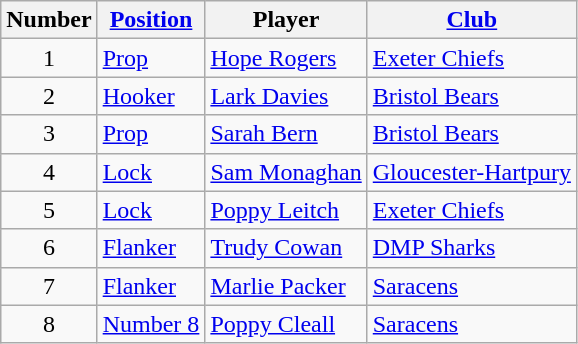<table class="wikitable">
<tr>
<th>Number</th>
<th><a href='#'>Position</a></th>
<th>Player</th>
<th><a href='#'>Club</a></th>
</tr>
<tr>
<td align=center>1</td>
<td><a href='#'>Prop</a></td>
<td> <a href='#'>Hope Rogers</a></td>
<td><a href='#'>Exeter Chiefs</a></td>
</tr>
<tr>
<td align=center>2</td>
<td><a href='#'>Hooker</a></td>
<td> <a href='#'>Lark Davies</a></td>
<td><a href='#'>Bristol Bears</a></td>
</tr>
<tr>
<td align=center>3</td>
<td><a href='#'>Prop</a></td>
<td> <a href='#'>Sarah Bern</a></td>
<td><a href='#'>Bristol Bears</a></td>
</tr>
<tr>
<td align=center>4</td>
<td><a href='#'>Lock</a></td>
<td> <a href='#'>Sam Monaghan</a></td>
<td><a href='#'>Gloucester-Hartpury</a></td>
</tr>
<tr>
<td align=center>5</td>
<td><a href='#'>Lock</a></td>
<td> <a href='#'>Poppy Leitch</a></td>
<td><a href='#'>Exeter Chiefs</a></td>
</tr>
<tr>
<td align=center>6</td>
<td><a href='#'>Flanker</a></td>
<td> <a href='#'>Trudy Cowan</a></td>
<td><a href='#'>DMP Sharks</a></td>
</tr>
<tr>
<td align=center>7</td>
<td><a href='#'>Flanker</a></td>
<td> <a href='#'>Marlie Packer</a></td>
<td><a href='#'>Saracens</a></td>
</tr>
<tr>
<td align=center>8</td>
<td><a href='#'>Number 8</a></td>
<td> <a href='#'>Poppy Cleall</a></td>
<td><a href='#'>Saracens</a></td>
</tr>
</table>
